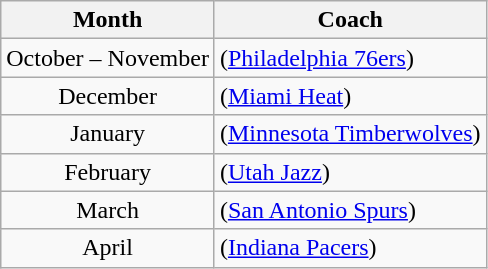<table class="wikitable sortable">
<tr>
<th>Month</th>
<th>Coach</th>
</tr>
<tr>
<td align=center>October – November</td>
<td> (<a href='#'>Philadelphia 76ers</a>)</td>
</tr>
<tr>
<td align=center>December</td>
<td> (<a href='#'>Miami Heat</a>)</td>
</tr>
<tr>
<td align=center>January</td>
<td> (<a href='#'>Minnesota Timberwolves</a>)</td>
</tr>
<tr>
<td align=center>February</td>
<td> (<a href='#'>Utah Jazz</a>)</td>
</tr>
<tr>
<td align=center>March</td>
<td> (<a href='#'>San Antonio Spurs</a>)</td>
</tr>
<tr>
<td align=center>April</td>
<td> (<a href='#'>Indiana Pacers</a>)</td>
</tr>
</table>
